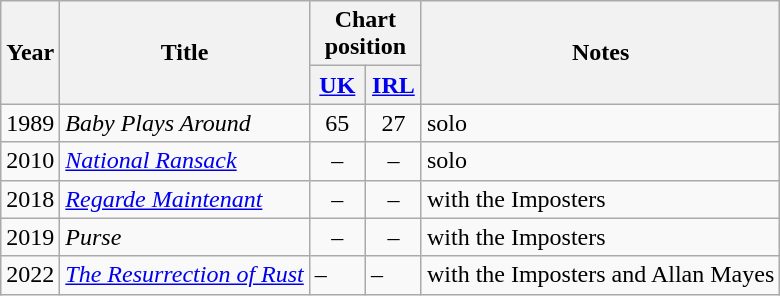<table class="wikitable">
<tr>
<th rowspan="2">Year</th>
<th rowspan="2">Title</th>
<th colspan="2">Chart position</th>
<th rowspan="2">Notes</th>
</tr>
<tr>
<th width="30"><a href='#'>UK</a> <br></th>
<th width="30"><a href='#'>IRL</a> <br></th>
</tr>
<tr>
<td>1989</td>
<td><em>Baby Plays Around</em></td>
<td align="center">65</td>
<td align="center">27</td>
<td>solo</td>
</tr>
<tr>
<td>2010</td>
<td><em><a href='#'>National Ransack</a></em></td>
<td align="center">–</td>
<td align="center">–</td>
<td>solo</td>
</tr>
<tr>
<td>2018</td>
<td><em><a href='#'>Regarde Maintenant</a></em></td>
<td align="center">–</td>
<td align="center">–</td>
<td>with the Imposters</td>
</tr>
<tr>
<td>2019</td>
<td><em>Purse</em></td>
<td align="center">–</td>
<td align="center">–</td>
<td>with the Imposters</td>
</tr>
<tr>
<td>2022</td>
<td><em><a href='#'>The Resurrection of Rust</a></em></td>
<td>–</td>
<td>–</td>
<td>with the Imposters and Allan Mayes</td>
</tr>
</table>
